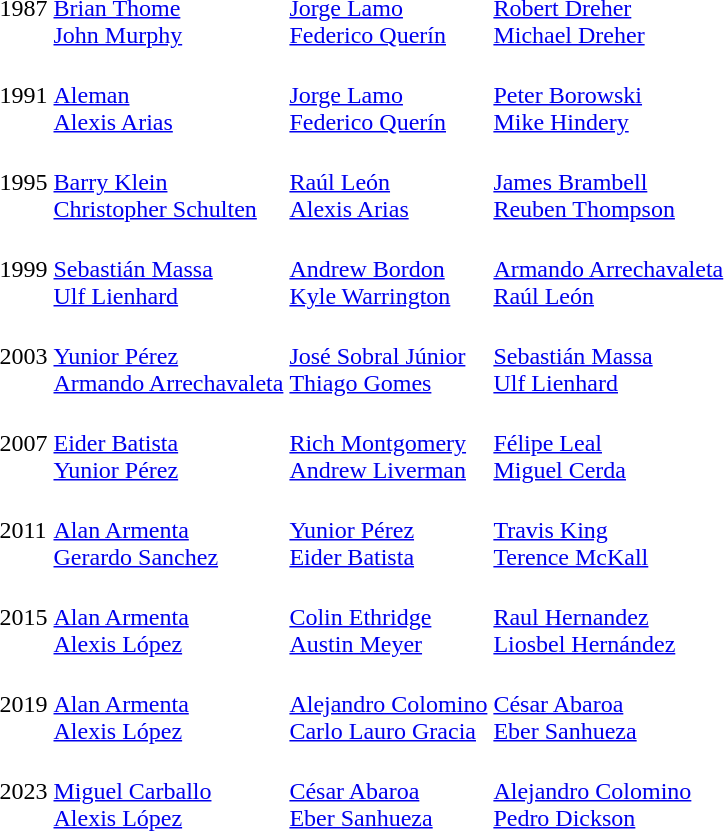<table>
<tr>
<td>1987</td>
<td><br><a href='#'>Brian Thome</a><br><a href='#'>John Murphy</a></td>
<td><br><a href='#'>Jorge Lamo</a><br><a href='#'>Federico Querín</a></td>
<td><br><a href='#'>Robert Dreher</a><br><a href='#'>Michael Dreher</a></td>
</tr>
<tr>
<td>1991</td>
<td><br><a href='#'>Aleman</a><br><a href='#'>Alexis Arias</a></td>
<td><br><a href='#'>Jorge Lamo</a><br><a href='#'>Federico Querín</a></td>
<td><br><a href='#'>Peter Borowski</a><br><a href='#'>Mike Hindery</a></td>
</tr>
<tr>
<td>1995</td>
<td><br><a href='#'>Barry Klein</a><br><a href='#'>Christopher Schulten</a></td>
<td><br><a href='#'>Raúl León</a><br><a href='#'>Alexis Arias</a></td>
<td><br><a href='#'>James Brambell</a><br><a href='#'>Reuben Thompson</a></td>
</tr>
<tr>
<td>1999</td>
<td><br><a href='#'>Sebastián Massa</a><br><a href='#'>Ulf Lienhard</a></td>
<td><br><a href='#'>Andrew Bordon</a><br> <a href='#'>Kyle Warrington</a></td>
<td><br><a href='#'>Armando Arrechavaleta</a><br> <a href='#'>Raúl León</a></td>
</tr>
<tr>
<td>2003</td>
<td><br><a href='#'>Yunior Pérez</a><br> <a href='#'>Armando Arrechavaleta</a></td>
<td><br><a href='#'>José Sobral Júnior</a><br><a href='#'>Thiago Gomes</a></td>
<td><br><a href='#'>Sebastián Massa</a><br> <a href='#'>Ulf Lienhard</a></td>
</tr>
<tr>
<td>2007</td>
<td><br><a href='#'>Eider Batista</a><br><a href='#'>Yunior Pérez</a></td>
<td><br><a href='#'>Rich Montgomery</a><br><a href='#'>Andrew Liverman</a></td>
<td><br><a href='#'>Félipe Leal</a><br><a href='#'>Miguel Cerda</a></td>
</tr>
<tr>
<td>2011<br></td>
<td><br><a href='#'>Alan Armenta</a><br><a href='#'>Gerardo Sanchez</a></td>
<td><br><a href='#'>Yunior Pérez</a><br> <a href='#'>Eider Batista</a></td>
<td><br><a href='#'>Travis King</a><br> <a href='#'>Terence McKall</a></td>
</tr>
<tr>
<td>2015<br></td>
<td><br><a href='#'>Alan Armenta</a><br><a href='#'>Alexis López</a></td>
<td><br><a href='#'>Colin Ethridge</a><br><a href='#'>Austin Meyer</a></td>
<td><br><a href='#'>Raul Hernandez</a><br><a href='#'>Liosbel Hernández</a></td>
</tr>
<tr>
<td>2019<br></td>
<td><br><a href='#'>Alan Armenta</a><br><a href='#'>Alexis López</a></td>
<td><br><a href='#'>Alejandro Colomino</a><br><a href='#'>Carlo Lauro Gracia</a></td>
<td><br><a href='#'>César Abaroa</a><br><a href='#'>Eber Sanhueza</a></td>
</tr>
<tr>
<td>2023<br></td>
<td><br><a href='#'>Miguel Carballo</a><br><a href='#'>Alexis López</a></td>
<td><br><a href='#'>César Abaroa</a><br><a href='#'>Eber Sanhueza</a></td>
<td><br><a href='#'>Alejandro Colomino</a><br><a href='#'>Pedro Dickson</a></td>
</tr>
</table>
